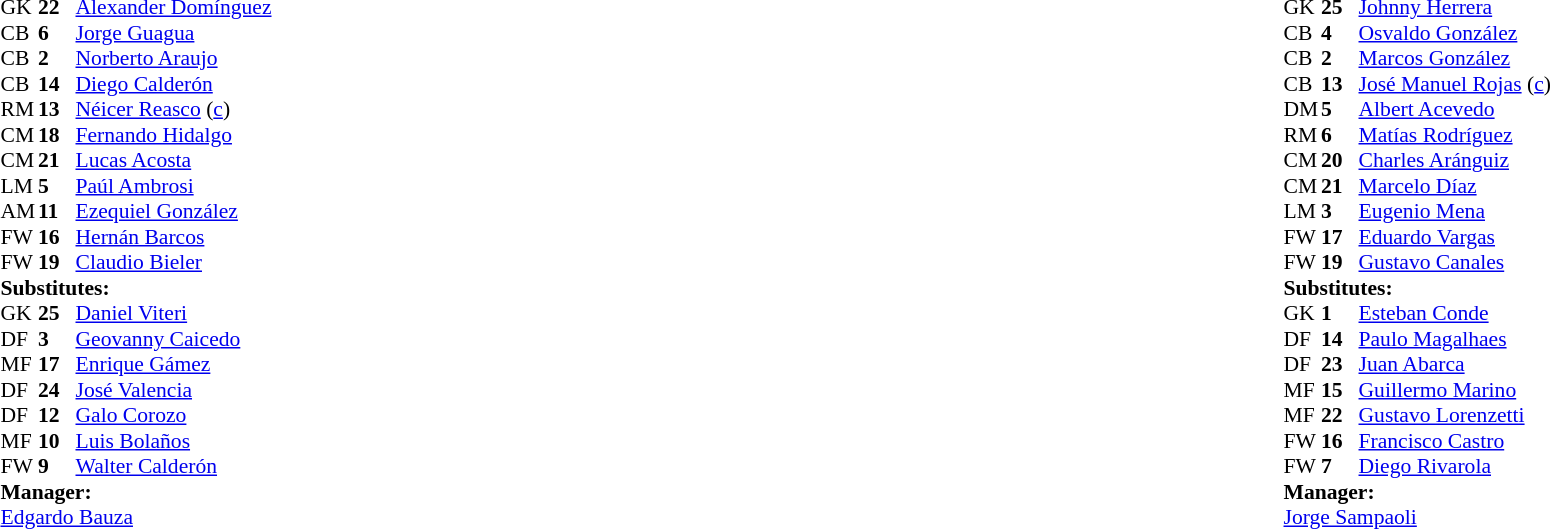<table width="100%">
<tr>
<td valign="top" width="50%"><br><table style="font-size: 90%" cellspacing="0" cellpadding="0">
<tr>
<td colspan="4"></td>
</tr>
<tr>
<th width=25></th>
<th width=25></th>
</tr>
<tr>
<td>GK</td>
<td><strong>22</strong></td>
<td> <a href='#'>Alexander Domínguez</a></td>
</tr>
<tr>
<td>CB</td>
<td><strong>6</strong></td>
<td> <a href='#'>Jorge Guagua</a></td>
</tr>
<tr>
<td>CB</td>
<td><strong>2</strong></td>
<td> <a href='#'>Norberto Araujo</a></td>
</tr>
<tr>
<td>CB</td>
<td><strong>14</strong></td>
<td> <a href='#'>Diego Calderón</a></td>
<td></td>
<td></td>
</tr>
<tr>
<td>RM</td>
<td><strong>13</strong></td>
<td> <a href='#'>Néicer Reasco</a> (<a href='#'>c</a>)</td>
<td></td>
<td></td>
</tr>
<tr>
<td>CM</td>
<td><strong>18</strong></td>
<td> <a href='#'>Fernando Hidalgo</a></td>
</tr>
<tr>
<td>CM</td>
<td><strong>21</strong></td>
<td> <a href='#'>Lucas Acosta</a></td>
</tr>
<tr>
<td>LM</td>
<td><strong>5</strong></td>
<td> <a href='#'>Paúl Ambrosi</a></td>
</tr>
<tr>
<td>AM</td>
<td><strong>11</strong></td>
<td> <a href='#'>Ezequiel González</a></td>
<td></td>
<td></td>
</tr>
<tr>
<td>FW</td>
<td><strong>16</strong></td>
<td> <a href='#'>Hernán Barcos</a></td>
</tr>
<tr>
<td>FW</td>
<td><strong>19</strong></td>
<td> <a href='#'>Claudio Bieler</a></td>
<td></td>
<td></td>
</tr>
<tr>
<td colspan=3><strong>Substitutes:</strong></td>
</tr>
<tr>
<td>GK</td>
<td><strong>25</strong></td>
<td> <a href='#'>Daniel Viteri</a></td>
</tr>
<tr>
<td>DF</td>
<td><strong>3</strong></td>
<td> <a href='#'>Geovanny Caicedo</a></td>
</tr>
<tr>
<td>MF</td>
<td><strong>17</strong></td>
<td> <a href='#'>Enrique Gámez</a></td>
<td></td>
<td></td>
</tr>
<tr>
<td>DF</td>
<td><strong>24</strong></td>
<td> <a href='#'>José Valencia</a></td>
</tr>
<tr>
<td>DF</td>
<td><strong>12</strong></td>
<td> <a href='#'>Galo Corozo</a></td>
</tr>
<tr>
<td>MF</td>
<td><strong>10</strong></td>
<td> <a href='#'>Luis Bolaños</a></td>
<td></td>
<td></td>
</tr>
<tr>
<td>FW</td>
<td><strong>9</strong></td>
<td> <a href='#'>Walter Calderón</a></td>
</tr>
<tr>
<td colspan=3><strong>Manager:</strong></td>
</tr>
<tr>
<td colspan=4> <a href='#'>Edgardo Bauza</a></td>
</tr>
</table>
</td>
<td><br><table style="font-size: 90%" cellspacing="0" cellpadding="0" align=center>
<tr>
<td colspan="4"></td>
</tr>
<tr>
<th width=25></th>
<th width=25></th>
</tr>
<tr>
<td>GK</td>
<td><strong>25</strong></td>
<td> <a href='#'>Johnny Herrera</a></td>
<td></td>
<td></td>
</tr>
<tr>
<td>CB</td>
<td><strong>4</strong></td>
<td> <a href='#'>Osvaldo González</a></td>
</tr>
<tr>
<td>CB</td>
<td><strong>2</strong></td>
<td> <a href='#'>Marcos González</a></td>
</tr>
<tr>
<td>CB</td>
<td><strong>13</strong></td>
<td> <a href='#'>José Manuel Rojas</a> (<a href='#'>c</a>)</td>
</tr>
<tr>
<td>DM</td>
<td><strong>5</strong></td>
<td> <a href='#'>Albert Acevedo</a></td>
</tr>
<tr>
<td>RM</td>
<td><strong>6</strong></td>
<td> <a href='#'>Matías Rodríguez</a></td>
</tr>
<tr>
<td>CM</td>
<td><strong>20</strong></td>
<td> <a href='#'>Charles Aránguiz</a></td>
<td></td>
<td></td>
</tr>
<tr>
<td>CM</td>
<td><strong>21</strong></td>
<td> <a href='#'>Marcelo Díaz</a></td>
</tr>
<tr>
<td>LM</td>
<td><strong>3</strong></td>
<td> <a href='#'>Eugenio Mena</a></td>
</tr>
<tr>
<td>FW</td>
<td><strong>17</strong></td>
<td> <a href='#'>Eduardo Vargas</a></td>
<td></td>
<td></td>
</tr>
<tr>
<td>FW</td>
<td><strong>19</strong></td>
<td> <a href='#'>Gustavo Canales</a></td>
<td></td>
<td></td>
</tr>
<tr>
<td colspan=3><strong>Substitutes:</strong></td>
</tr>
<tr>
<td>GK</td>
<td><strong>1</strong></td>
<td> <a href='#'>Esteban Conde</a></td>
</tr>
<tr>
<td>DF</td>
<td><strong>14</strong></td>
<td> <a href='#'>Paulo Magalhaes</a></td>
<td></td>
<td></td>
</tr>
<tr>
<td>DF</td>
<td><strong>23</strong></td>
<td> <a href='#'>Juan Abarca</a></td>
</tr>
<tr>
<td>MF</td>
<td><strong>15</strong></td>
<td> <a href='#'>Guillermo Marino</a></td>
<td></td>
<td></td>
</tr>
<tr>
<td>MF</td>
<td><strong>22</strong></td>
<td> <a href='#'>Gustavo Lorenzetti</a></td>
</tr>
<tr>
<td>FW</td>
<td><strong>16</strong></td>
<td> <a href='#'>Francisco Castro</a></td>
<td></td>
<td></td>
</tr>
<tr>
<td>FW</td>
<td><strong>7</strong></td>
<td> <a href='#'>Diego Rivarola</a></td>
</tr>
<tr>
<td colspan=3><strong>Manager:</strong></td>
</tr>
<tr>
<td colspan=4> <a href='#'>Jorge Sampaoli</a></td>
</tr>
</table>
</td>
</tr>
</table>
